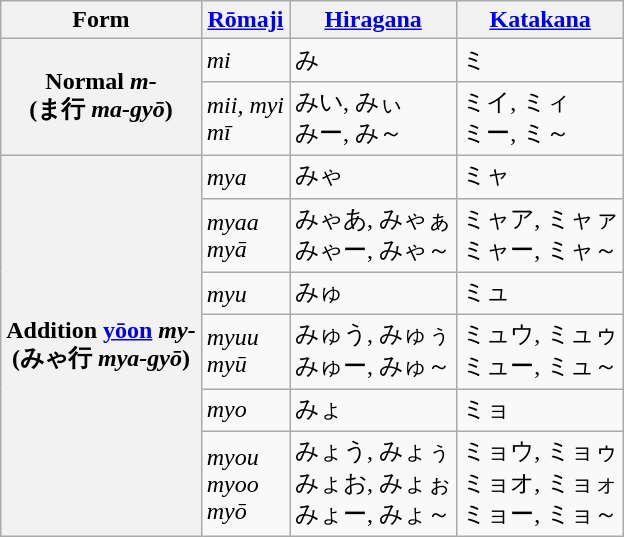<table class="wikitable">
<tr>
<th>Form</th>
<th><a href='#'>Rōmaji</a></th>
<th><a href='#'>Hiragana</a></th>
<th><a href='#'>Katakana</a></th>
</tr>
<tr>
<th rowspan="2">Normal <em>m-</em><br>(ま行 <em>ma-gyō</em>)</th>
<td><em>mi</em></td>
<td>み</td>
<td>ミ</td>
</tr>
<tr>
<td><em>mii, myi</em><br><em>mī</em></td>
<td>みい, みぃ<br>みー, み～</td>
<td>ミイ, ミィ<br>ミー, ミ～</td>
</tr>
<tr>
<th rowspan="6">Addition <a href='#'>yōon</a> <em>my-</em><br>(みゃ行 <em>mya-gyō</em>)</th>
<td><em>mya</em></td>
<td>みゃ</td>
<td>ミャ</td>
</tr>
<tr>
<td><em>myaa</em><br><em>myā</em></td>
<td>みゃあ, みゃぁ<br>みゃー, みゃ～</td>
<td>ミャア, ミャァ<br>ミャー, ミャ～</td>
</tr>
<tr>
<td><em>myu</em></td>
<td>みゅ</td>
<td>ミュ</td>
</tr>
<tr>
<td><em>myuu</em><br><em>myū</em></td>
<td>みゅう, みゅぅ<br>みゅー, みゅ～</td>
<td>ミュウ, ミュゥ<br>ミュー, ミュ～</td>
</tr>
<tr>
<td><em>myo</em></td>
<td>みょ</td>
<td>ミョ</td>
</tr>
<tr>
<td><em>myou</em><br><em>myoo</em><br><em>myō</em></td>
<td>みょう, みょぅ<br>みょお, みょぉ<br>みょー, みょ～</td>
<td>ミョウ, ミョゥ<br>ミョオ, ミョォ<br>ミョー, ミョ～</td>
</tr>
</table>
